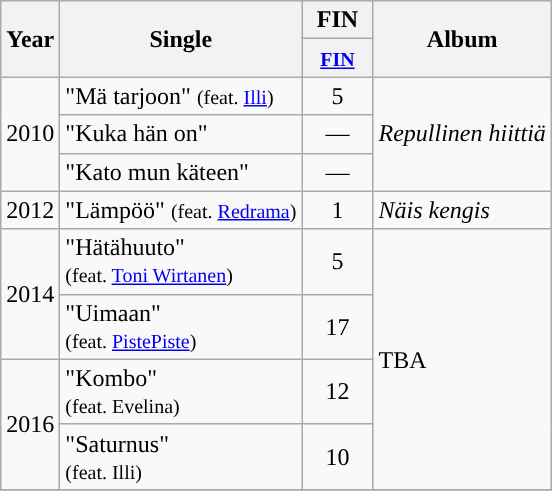<table class="wikitable">
<tr>
<th rowspan="2">Year</th>
<th rowspan="2">Single</th>
<th colspan="1">FIN</th>
<th rowspan="2">Album</th>
</tr>
<tr>
<th width="40"><small><a href='#'>FIN</a></small><br></th>
</tr>
<tr>
<td align="center" rowspan="3">2010</td>
<td align="left">"Mä tarjoon" <small>(feat. <a href='#'>Illi</a>)</small></td>
<td align="center">5</td>
<td align="left" rowspan="3"><em>Repullinen hiittiä</em></td>
</tr>
<tr>
<td align="left">"Kuka hän on"</td>
<td align="center">—</td>
</tr>
<tr>
<td align="left">"Kato mun käteen"</td>
<td align="center">—</td>
</tr>
<tr>
<td align="center">2012</td>
<td align="left">"Lämpöö" <small>(feat. <a href='#'>Redrama</a>)</small></td>
<td align="center">1</td>
<td align="left"><em>Näis kengis</em></td>
</tr>
<tr>
<td align="center" rowspan="2">2014</td>
<td align="left">"Hätähuuto" <br><small>(feat. <a href='#'>Toni Wirtanen</a>)</small></td>
<td align="center">5</td>
<td align="left" rowspan="4">TBA</td>
</tr>
<tr>
<td align="left">"Uimaan" <br><small>(feat. <a href='#'>PistePiste</a>)</small></td>
<td align="center">17</td>
</tr>
<tr>
<td align="center" rowspan="2">2016</td>
<td align="left">"Kombo" <br><small>(feat. Evelina)</small></td>
<td align="center">12</td>
</tr>
<tr>
<td align="left">"Saturnus" <br><small>(feat. Illi)</small></td>
<td align="center">10<br></td>
</tr>
<tr>
</tr>
</table>
